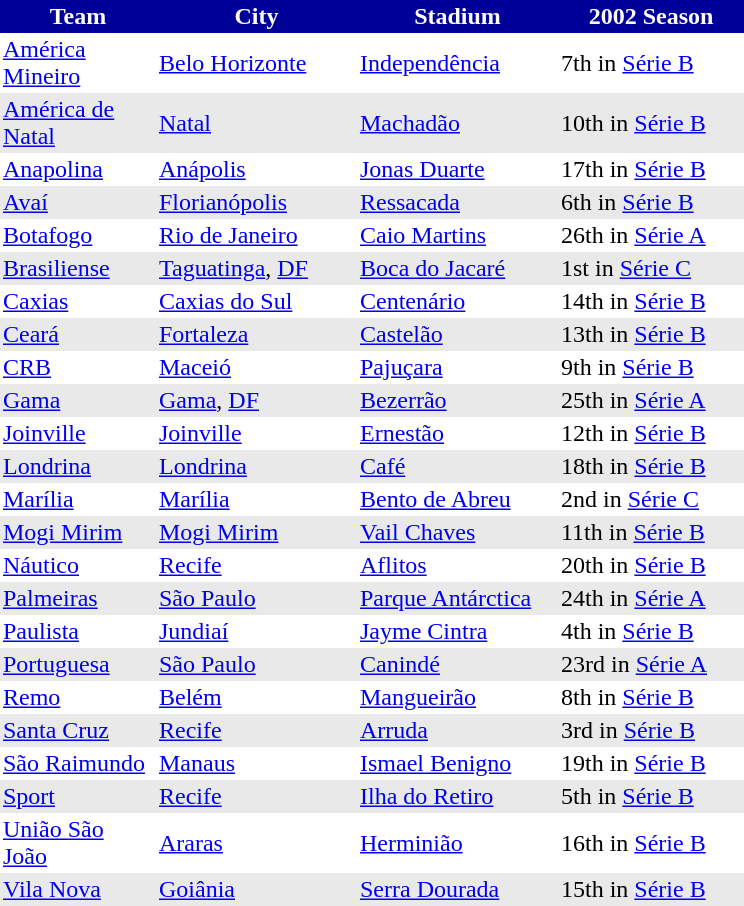<table border="0,75" cellpadding="2" style="border-collapse: collapse;">
<tr>
<th style="background: #009; color: #fff;width:100px">Team</th>
<th style="background: #009; color: #fff;width:130px">City</th>
<th style="background: #009; color: #fff;width:130px">Stadium</th>
<th style="background: #009; color: #fff;width:120px">2002 Season</th>
</tr>
<tr style="background:white; color:black">
<td><a href='#'>América Mineiro</a></td>
<td><a href='#'>Belo Horizonte</a></td>
<td><a href='#'>Independência</a></td>
<td>7th in <a href='#'>Série B</a></td>
</tr>
<tr style="background:#e9e9e9; color:black">
<td><a href='#'>América de Natal</a></td>
<td><a href='#'>Natal</a></td>
<td><a href='#'>Machadão</a></td>
<td>10th in <a href='#'>Série B</a></td>
</tr>
<tr style="background:white; color:black">
<td><a href='#'>Anapolina</a></td>
<td><a href='#'>Anápolis</a></td>
<td><a href='#'>Jonas Duarte</a></td>
<td>17th in <a href='#'>Série B</a></td>
</tr>
<tr style="background:#e9e9e9; color:black">
<td><a href='#'>Avaí</a></td>
<td><a href='#'>Florianópolis</a></td>
<td><a href='#'>Ressacada</a></td>
<td>6th in <a href='#'>Série B</a></td>
</tr>
<tr style="background:white; color:black">
<td><a href='#'>Botafogo</a></td>
<td><a href='#'>Rio de Janeiro</a></td>
<td><a href='#'>Caio Martins</a></td>
<td>26th in <a href='#'>Série A</a></td>
</tr>
<tr style="background:#e9e9e9; color:black">
<td><a href='#'>Brasiliense</a></td>
<td><a href='#'>Taguatinga</a>, <a href='#'>DF</a></td>
<td><a href='#'>Boca do Jacaré</a></td>
<td>1st in <a href='#'>Série C</a></td>
</tr>
<tr style="background:white; color:black">
<td><a href='#'>Caxias</a></td>
<td><a href='#'>Caxias do Sul</a></td>
<td><a href='#'>Centenário</a></td>
<td>14th in <a href='#'>Série B</a></td>
</tr>
<tr style="background:#e9e9e9; color:black">
<td><a href='#'>Ceará</a></td>
<td><a href='#'>Fortaleza</a></td>
<td><a href='#'>Castelão</a></td>
<td>13th in <a href='#'>Série B</a></td>
</tr>
<tr style="background:white; color:black">
<td><a href='#'>CRB</a></td>
<td><a href='#'>Maceió</a></td>
<td><a href='#'>Pajuçara</a></td>
<td>9th in <a href='#'>Série B</a></td>
</tr>
<tr style="background:#e9e9e9; color:black">
<td><a href='#'>Gama</a></td>
<td><a href='#'>Gama</a>, <a href='#'>DF</a></td>
<td><a href='#'>Bezerrão</a></td>
<td>25th in <a href='#'>Série A</a></td>
</tr>
<tr style="background:white; color:black">
<td><a href='#'>Joinville</a></td>
<td><a href='#'>Joinville</a></td>
<td><a href='#'>Ernestão</a></td>
<td>12th in <a href='#'>Série B</a></td>
</tr>
<tr style="background:#e9e9e9; color:black">
<td><a href='#'>Londrina</a></td>
<td><a href='#'>Londrina</a></td>
<td><a href='#'>Café</a></td>
<td>18th in <a href='#'>Série B</a></td>
</tr>
<tr style="background:white; color:black">
<td><a href='#'>Marília</a></td>
<td><a href='#'>Marília</a></td>
<td><a href='#'>Bento de Abreu</a></td>
<td>2nd in <a href='#'>Série C</a></td>
</tr>
<tr style="background:#e9e9e9; color:black">
<td><a href='#'>Mogi Mirim</a></td>
<td><a href='#'>Mogi Mirim</a></td>
<td><a href='#'>Vail Chaves</a></td>
<td>11th in <a href='#'>Série B</a></td>
</tr>
<tr style="background:white; color:black">
<td><a href='#'>Náutico</a></td>
<td><a href='#'>Recife</a></td>
<td><a href='#'>Aflitos</a></td>
<td>20th in <a href='#'>Série B</a></td>
</tr>
<tr style="background:#e9e9e9; color:black">
<td><a href='#'>Palmeiras</a></td>
<td><a href='#'>São Paulo</a></td>
<td><a href='#'>Parque Antárctica</a></td>
<td>24th in <a href='#'>Série A</a></td>
</tr>
<tr style="background:white; color:black">
<td><a href='#'>Paulista</a></td>
<td><a href='#'>Jundiaí</a></td>
<td><a href='#'>Jayme Cintra</a></td>
<td>4th in <a href='#'>Série B</a></td>
</tr>
<tr style="background:#e9e9e9; color:black">
<td><a href='#'>Portuguesa</a></td>
<td><a href='#'>São Paulo</a></td>
<td><a href='#'>Canindé</a></td>
<td>23rd in <a href='#'>Série A</a></td>
</tr>
<tr style="background:white; color:black">
<td><a href='#'>Remo</a></td>
<td><a href='#'>Belém</a></td>
<td><a href='#'>Mangueirão</a></td>
<td>8th in <a href='#'>Série B</a></td>
</tr>
<tr style="background:#e9e9e9; color:black">
<td><a href='#'>Santa Cruz</a></td>
<td><a href='#'>Recife</a></td>
<td><a href='#'>Arruda</a></td>
<td>3rd in <a href='#'>Série B</a></td>
</tr>
<tr style="background:white; color:black">
<td><a href='#'>São Raimundo</a></td>
<td><a href='#'>Manaus</a></td>
<td><a href='#'>Ismael Benigno</a></td>
<td>19th in <a href='#'>Série B</a></td>
</tr>
<tr style="background:#e9e9e9; color:black">
<td><a href='#'>Sport</a></td>
<td><a href='#'>Recife</a></td>
<td><a href='#'>Ilha do Retiro</a></td>
<td>5th in <a href='#'>Série B</a></td>
</tr>
<tr style="background:white; color:black">
<td><a href='#'>União São João</a></td>
<td><a href='#'>Araras</a></td>
<td><a href='#'>Herminião</a></td>
<td>16th in <a href='#'>Série B</a></td>
</tr>
<tr style="background:#e9e9e9; color:black">
<td><a href='#'>Vila Nova</a></td>
<td><a href='#'>Goiânia</a></td>
<td><a href='#'>Serra Dourada</a></td>
<td>15th in <a href='#'>Série B</a></td>
</tr>
<tr>
</tr>
</table>
